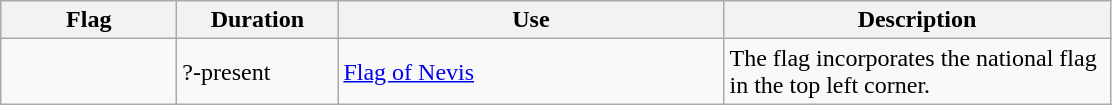<table class="wikitable">
<tr>
<th width="110">Flag</th>
<th width="100">Duration</th>
<th width="250">Use</th>
<th width="250">Description</th>
</tr>
<tr>
<td></td>
<td>?-present</td>
<td><a href='#'>Flag of Nevis</a></td>
<td>The flag incorporates the national flag in the top left corner.</td>
</tr>
</table>
